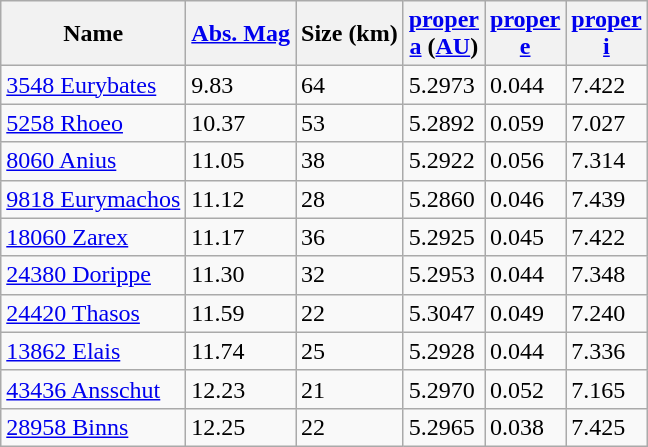<table class="wikitable sortable">
<tr>
<th>Name</th>
<th><a href='#'>Abs. Mag</a></th>
<th>Size (km)</th>
<th><a href='#'>proper<br>a</a> (<a href='#'>AU</a>)</th>
<th><a href='#'>proper<br>e</a></th>
<th><a href='#'>proper<br>i</a></th>
</tr>
<tr>
<td><a href='#'>3548 Eurybates</a></td>
<td>9.83</td>
<td>64</td>
<td>5.2973</td>
<td>0.044</td>
<td>7.422</td>
</tr>
<tr>
<td><a href='#'>5258 Rhoeo</a></td>
<td>10.37</td>
<td>53</td>
<td>5.2892</td>
<td>0.059</td>
<td>7.027</td>
</tr>
<tr>
<td><a href='#'>8060 Anius</a></td>
<td>11.05</td>
<td>38</td>
<td>5.2922</td>
<td>0.056</td>
<td>7.314</td>
</tr>
<tr>
<td><a href='#'>9818 Eurymachos</a></td>
<td>11.12</td>
<td>28</td>
<td>5.2860</td>
<td>0.046</td>
<td>7.439</td>
</tr>
<tr>
<td><a href='#'>18060 Zarex</a></td>
<td>11.17</td>
<td>36</td>
<td>5.2925</td>
<td>0.045</td>
<td>7.422</td>
</tr>
<tr>
<td><a href='#'>24380 Dorippe</a></td>
<td>11.30</td>
<td>32</td>
<td>5.2953</td>
<td>0.044</td>
<td>7.348</td>
</tr>
<tr>
<td><a href='#'>24420 Thasos</a></td>
<td>11.59</td>
<td>22</td>
<td>5.3047</td>
<td>0.049</td>
<td>7.240</td>
</tr>
<tr>
<td><a href='#'>13862 Elais</a></td>
<td>11.74</td>
<td>25</td>
<td>5.2928</td>
<td>0.044</td>
<td>7.336</td>
</tr>
<tr>
<td><a href='#'>43436 Ansschut</a></td>
<td>12.23</td>
<td>21</td>
<td>5.2970</td>
<td>0.052</td>
<td>7.165</td>
</tr>
<tr>
<td><a href='#'>28958 Binns</a></td>
<td>12.25</td>
<td>22</td>
<td>5.2965</td>
<td>0.038</td>
<td>7.425</td>
</tr>
</table>
